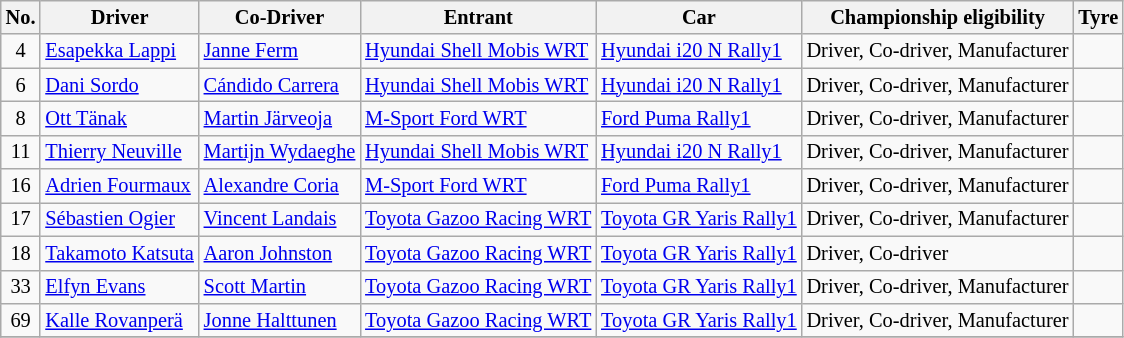<table class="wikitable" style="font-size: 85%;">
<tr>
<th>No.</th>
<th>Driver</th>
<th>Co-Driver</th>
<th>Entrant</th>
<th>Car</th>
<th>Championship eligibility</th>
<th>Tyre</th>
</tr>
<tr>
<td align="center">4</td>
<td> <a href='#'>Esapekka Lappi</a></td>
<td> <a href='#'>Janne Ferm</a></td>
<td> <a href='#'>Hyundai Shell Mobis WRT</a></td>
<td><a href='#'>Hyundai i20 N Rally1</a></td>
<td>Driver, Co-driver, Manufacturer</td>
<td align="center"></td>
</tr>
<tr>
<td align="center">6</td>
<td> <a href='#'>Dani Sordo</a></td>
<td> <a href='#'>Cándido Carrera</a></td>
<td> <a href='#'>Hyundai Shell Mobis WRT</a></td>
<td><a href='#'>Hyundai i20 N Rally1</a></td>
<td>Driver, Co-driver, Manufacturer</td>
<td align="center"></td>
</tr>
<tr>
<td align="center">8</td>
<td> <a href='#'>Ott Tänak</a></td>
<td> <a href='#'>Martin Järveoja</a></td>
<td> <a href='#'>M-Sport Ford WRT</a></td>
<td><a href='#'>Ford Puma Rally1</a></td>
<td>Driver, Co-driver, Manufacturer</td>
<td align="center"></td>
</tr>
<tr>
<td align="center">11</td>
<td> <a href='#'>Thierry Neuville</a></td>
<td> <a href='#'>Martijn Wydaeghe</a></td>
<td> <a href='#'>Hyundai Shell Mobis WRT</a></td>
<td><a href='#'>Hyundai i20 N Rally1</a></td>
<td>Driver, Co-driver, Manufacturer</td>
<td align="center"></td>
</tr>
<tr>
<td align="center">16</td>
<td> <a href='#'>Adrien Fourmaux</a></td>
<td> <a href='#'>Alexandre Coria</a></td>
<td> <a href='#'>M-Sport Ford WRT</a></td>
<td><a href='#'>Ford Puma Rally1</a></td>
<td>Driver, Co-driver, Manufacturer</td>
<td align="center"></td>
</tr>
<tr>
<td align="center">17</td>
<td> <a href='#'>Sébastien Ogier</a></td>
<td> <a href='#'>Vincent Landais</a></td>
<td> <a href='#'>Toyota Gazoo Racing WRT</a></td>
<td><a href='#'>Toyota GR Yaris Rally1</a></td>
<td>Driver, Co-driver, Manufacturer</td>
<td align="center"></td>
</tr>
<tr>
<td align="center">18</td>
<td> <a href='#'>Takamoto Katsuta</a></td>
<td> <a href='#'>Aaron Johnston</a></td>
<td> <a href='#'>Toyota Gazoo Racing WRT</a></td>
<td><a href='#'>Toyota GR Yaris Rally1</a></td>
<td>Driver, Co-driver</td>
<td align="center"></td>
</tr>
<tr>
<td align="center">33</td>
<td> <a href='#'>Elfyn Evans</a></td>
<td> <a href='#'>Scott Martin</a></td>
<td> <a href='#'>Toyota Gazoo Racing WRT</a></td>
<td><a href='#'>Toyota GR Yaris Rally1</a></td>
<td>Driver, Co-driver, Manufacturer</td>
<td align="center"></td>
</tr>
<tr>
<td align="center">69</td>
<td> <a href='#'>Kalle Rovanperä</a></td>
<td> <a href='#'>Jonne Halttunen</a></td>
<td> <a href='#'>Toyota Gazoo Racing WRT</a></td>
<td><a href='#'>Toyota GR Yaris Rally1</a></td>
<td>Driver, Co-driver, Manufacturer</td>
<td align="center"></td>
</tr>
<tr>
</tr>
</table>
